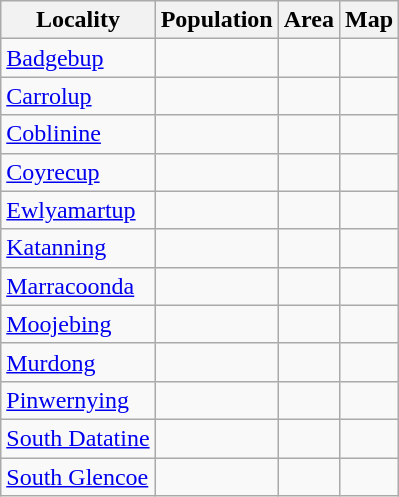<table class="wikitable sortable">
<tr>
<th>Locality</th>
<th data-sort-type=number>Population</th>
<th data-sort-type=number>Area</th>
<th>Map</th>
</tr>
<tr>
<td><a href='#'>Badgebup</a></td>
<td></td>
<td></td>
<td></td>
</tr>
<tr>
<td><a href='#'>Carrolup</a></td>
<td></td>
<td></td>
<td></td>
</tr>
<tr>
<td><a href='#'>Coblinine</a></td>
<td></td>
<td></td>
<td></td>
</tr>
<tr>
<td><a href='#'>Coyrecup</a></td>
<td></td>
<td></td>
<td></td>
</tr>
<tr>
<td><a href='#'>Ewlyamartup</a></td>
<td></td>
<td></td>
<td></td>
</tr>
<tr>
<td><a href='#'>Katanning</a></td>
<td></td>
<td></td>
<td></td>
</tr>
<tr>
<td><a href='#'>Marracoonda</a></td>
<td></td>
<td></td>
<td></td>
</tr>
<tr>
<td><a href='#'>Moojebing</a></td>
<td></td>
<td></td>
<td></td>
</tr>
<tr>
<td><a href='#'>Murdong</a></td>
<td></td>
<td></td>
<td></td>
</tr>
<tr>
<td><a href='#'>Pinwernying</a></td>
<td></td>
<td></td>
<td></td>
</tr>
<tr>
<td><a href='#'>South Datatine</a></td>
<td></td>
<td></td>
<td></td>
</tr>
<tr>
<td><a href='#'>South Glencoe</a></td>
<td></td>
<td></td>
<td></td>
</tr>
</table>
